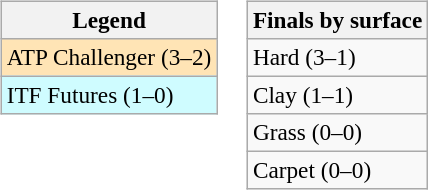<table>
<tr valign=top>
<td><br><table class=wikitable style=font-size:97%>
<tr>
<th>Legend</th>
</tr>
<tr bgcolor=moccasin>
<td>ATP Challenger (3–2)</td>
</tr>
<tr bgcolor=cffcff>
<td>ITF Futures (1–0)</td>
</tr>
</table>
</td>
<td><br><table class=wikitable style=font-size:97%>
<tr>
<th>Finals by surface</th>
</tr>
<tr>
<td>Hard (3–1)</td>
</tr>
<tr>
<td>Clay (1–1)</td>
</tr>
<tr>
<td>Grass (0–0)</td>
</tr>
<tr>
<td>Carpet (0–0)</td>
</tr>
</table>
</td>
</tr>
</table>
